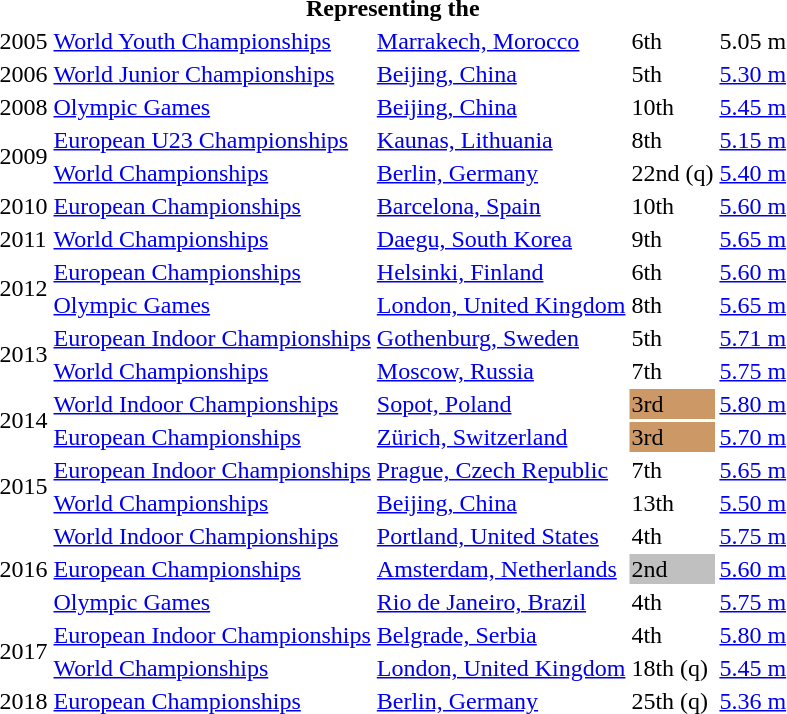<table>
<tr>
<th colspan="5">Representing the </th>
</tr>
<tr>
<td>2005</td>
<td><a href='#'>World Youth Championships</a></td>
<td><a href='#'>Marrakech, Morocco</a></td>
<td>6th</td>
<td>5.05 m</td>
</tr>
<tr>
<td>2006</td>
<td><a href='#'>World Junior Championships</a></td>
<td><a href='#'>Beijing, China</a></td>
<td>5th</td>
<td><a href='#'>5.30 m</a></td>
</tr>
<tr>
<td>2008</td>
<td><a href='#'>Olympic Games</a></td>
<td><a href='#'>Beijing, China</a></td>
<td>10th</td>
<td><a href='#'>5.45 m</a></td>
</tr>
<tr>
<td rowspan=2>2009</td>
<td><a href='#'>European U23 Championships</a></td>
<td><a href='#'>Kaunas, Lithuania</a></td>
<td>8th</td>
<td><a href='#'>5.15 m</a></td>
</tr>
<tr>
<td><a href='#'>World Championships</a></td>
<td><a href='#'>Berlin, Germany</a></td>
<td>22nd (q)</td>
<td><a href='#'>5.40 m</a></td>
</tr>
<tr>
<td>2010</td>
<td><a href='#'>European Championships</a></td>
<td><a href='#'>Barcelona, Spain</a></td>
<td>10th</td>
<td><a href='#'>5.60 m</a></td>
</tr>
<tr>
<td>2011</td>
<td><a href='#'>World Championships</a></td>
<td><a href='#'>Daegu, South Korea</a></td>
<td>9th</td>
<td><a href='#'>5.65 m</a></td>
</tr>
<tr>
<td rowspan=2>2012</td>
<td><a href='#'>European Championships</a></td>
<td><a href='#'>Helsinki, Finland</a></td>
<td>6th</td>
<td><a href='#'>5.60 m</a></td>
</tr>
<tr>
<td><a href='#'>Olympic Games</a></td>
<td><a href='#'>London, United Kingdom</a></td>
<td>8th</td>
<td><a href='#'>5.65 m</a></td>
</tr>
<tr>
<td rowspan=2>2013</td>
<td><a href='#'>European Indoor Championships</a></td>
<td><a href='#'>Gothenburg, Sweden</a></td>
<td>5th</td>
<td><a href='#'>5.71 m</a></td>
</tr>
<tr>
<td><a href='#'>World Championships</a></td>
<td><a href='#'>Moscow, Russia</a></td>
<td>7th</td>
<td><a href='#'>5.75 m</a></td>
</tr>
<tr>
<td rowspan=2>2014</td>
<td><a href='#'>World Indoor Championships</a></td>
<td><a href='#'>Sopot, Poland</a></td>
<td bgcolor=cc9966>3rd</td>
<td><a href='#'>5.80 m</a></td>
</tr>
<tr>
<td><a href='#'>European Championships</a></td>
<td><a href='#'>Zürich, Switzerland</a></td>
<td bgcolor=cc9966>3rd</td>
<td><a href='#'>5.70 m</a></td>
</tr>
<tr>
<td rowspan=2>2015</td>
<td><a href='#'>European Indoor Championships</a></td>
<td><a href='#'>Prague, Czech Republic</a></td>
<td>7th</td>
<td><a href='#'>5.65 m</a></td>
</tr>
<tr>
<td><a href='#'>World Championships</a></td>
<td><a href='#'>Beijing, China</a></td>
<td>13th</td>
<td><a href='#'>5.50 m</a></td>
</tr>
<tr>
<td rowspan=3>2016</td>
<td><a href='#'>World Indoor Championships</a></td>
<td><a href='#'>Portland, United States</a></td>
<td>4th</td>
<td><a href='#'>5.75 m</a></td>
</tr>
<tr>
<td><a href='#'>European Championships</a></td>
<td><a href='#'>Amsterdam, Netherlands</a></td>
<td bgcolor=silver>2nd</td>
<td><a href='#'>5.60 m</a></td>
</tr>
<tr>
<td><a href='#'>Olympic Games</a></td>
<td><a href='#'>Rio de Janeiro, Brazil</a></td>
<td>4th</td>
<td><a href='#'>5.75 m</a></td>
</tr>
<tr>
<td rowspan=2>2017</td>
<td><a href='#'>European Indoor Championships</a></td>
<td><a href='#'>Belgrade, Serbia</a></td>
<td>4th</td>
<td><a href='#'>5.80 m</a></td>
</tr>
<tr>
<td><a href='#'>World Championships</a></td>
<td><a href='#'>London, United Kingdom</a></td>
<td>18th (q)</td>
<td><a href='#'>5.45 m</a></td>
</tr>
<tr>
<td>2018</td>
<td><a href='#'>European Championships</a></td>
<td><a href='#'>Berlin, Germany</a></td>
<td>25th (q)</td>
<td><a href='#'>5.36 m</a></td>
</tr>
</table>
